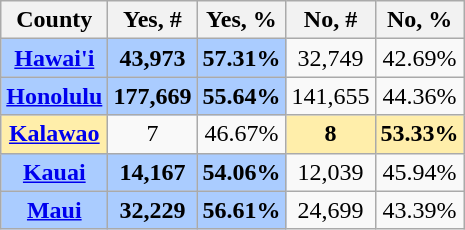<table class="wikitable sortable">
<tr>
<th>County</th>
<th>Yes, #</th>
<th>Yes, %</th>
<th>No, #</th>
<th>No, %</th>
</tr>
<tr align=center>
<th style="background:#acf; color:#000;"><a href='#'>Hawai'i</a></th>
<td style="background:#acf; color:#000;"><strong>43,973</strong></td>
<td style="background:#acf; color:#000;"><strong>57.31%</strong></td>
<td>32,749</td>
<td>42.69%</td>
</tr>
<tr align=center>
<th style="background:#acf; color:#000;"><a href='#'>Honolulu</a></th>
<td style="background:#acf; color:#000;"><strong>177,669</strong></td>
<td style="background:#acf; color:#000;"><strong>55.64%</strong></td>
<td>141,655</td>
<td>44.36%</td>
</tr>
<tr align=center>
<th style="background:#fea; color:#000;"><a href='#'>Kalawao</a></th>
<td>7</td>
<td>46.67%</td>
<td style="background:#fea; color:#000;"><strong>8</strong></td>
<td style="background:#fea; color:#000;"><strong>53.33%</strong></td>
</tr>
<tr align=center>
<th style="background:#acf; color:#000;"><a href='#'>Kauai</a></th>
<td style="background:#acf; color:#000;"><strong>14,167</strong></td>
<td style="background:#acf; color:#000;"><strong>54.06%</strong></td>
<td>12,039</td>
<td>45.94%</td>
</tr>
<tr align=center>
<th style="background:#acf; color:#000;"><a href='#'>Maui</a></th>
<td style="background:#acf; color:#000;"><strong>32,229</strong></td>
<td style="background:#acf; color:#000;"><strong>56.61%</strong></td>
<td>24,699</td>
<td>43.39%</td>
</tr>
</table>
